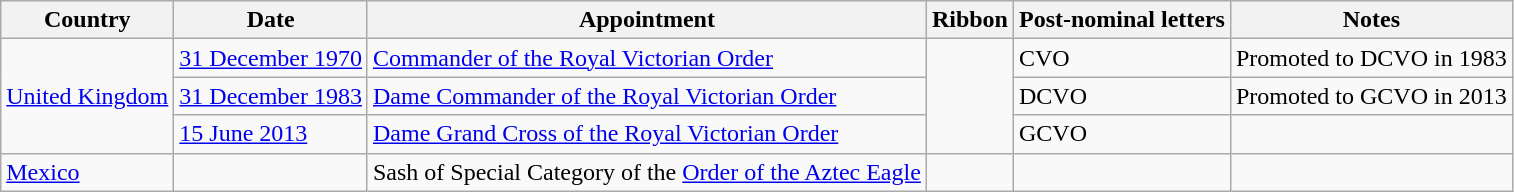<table class="wikitable sortable">
<tr>
<th>Country</th>
<th>Date</th>
<th>Appointment</th>
<th>Ribbon</th>
<th>Post-nominal letters</th>
<th>Notes</th>
</tr>
<tr>
<td rowspan="3"><a href='#'>United Kingdom</a></td>
<td><a href='#'>31 December 1970</a></td>
<td><a href='#'>Commander of the Royal Victorian Order</a></td>
<td rowspan="3"></td>
<td>CVO</td>
<td>Promoted to DCVO in 1983</td>
</tr>
<tr>
<td><a href='#'>31 December 1983</a></td>
<td><a href='#'>Dame Commander of the Royal Victorian Order</a></td>
<td>DCVO</td>
<td>Promoted to GCVO in 2013</td>
</tr>
<tr>
<td><a href='#'>15 June 2013</a></td>
<td><a href='#'>Dame Grand Cross of the Royal Victorian Order</a></td>
<td>GCVO</td>
<td></td>
</tr>
<tr>
<td><a href='#'>Mexico</a></td>
<td></td>
<td>Sash of Special Category of the <a href='#'>Order of the Aztec Eagle</a></td>
<td></td>
<td></td>
<td></td>
</tr>
</table>
